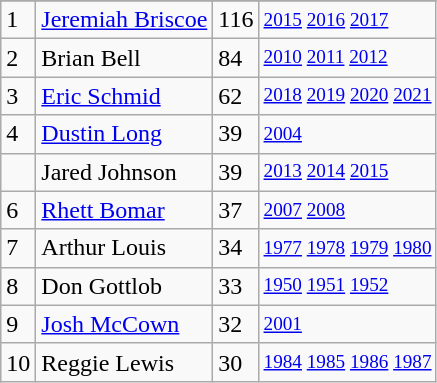<table class="wikitable">
<tr>
</tr>
<tr>
<td>1</td>
<td><a href='#'>Jeremiah Briscoe</a></td>
<td>116</td>
<td style="font-size:80%;"><a href='#'>2015</a> <a href='#'>2016</a> <a href='#'>2017</a></td>
</tr>
<tr>
<td>2</td>
<td>Brian Bell</td>
<td>84</td>
<td style="font-size:80%;"><a href='#'>2010</a> <a href='#'>2011</a> <a href='#'>2012</a></td>
</tr>
<tr>
<td>3</td>
<td><a href='#'>Eric Schmid</a></td>
<td>62</td>
<td style="font-size:80%;"><a href='#'>2018</a> <a href='#'>2019</a> <a href='#'>2020</a> <a href='#'>2021</a></td>
</tr>
<tr>
<td>4</td>
<td><a href='#'>Dustin Long</a></td>
<td>39</td>
<td style="font-size:80%;"><a href='#'>2004</a></td>
</tr>
<tr>
<td></td>
<td>Jared Johnson</td>
<td>39</td>
<td style="font-size:80%;"><a href='#'>2013</a> <a href='#'>2014</a> <a href='#'>2015</a></td>
</tr>
<tr>
<td>6</td>
<td><a href='#'>Rhett Bomar</a></td>
<td>37</td>
<td style="font-size:80%;"><a href='#'>2007</a> <a href='#'>2008</a></td>
</tr>
<tr>
<td>7</td>
<td>Arthur Louis</td>
<td>34</td>
<td style="font-size:80%;"><a href='#'>1977</a> <a href='#'>1978</a> <a href='#'>1979</a> <a href='#'>1980</a></td>
</tr>
<tr>
<td>8</td>
<td>Don Gottlob</td>
<td>33</td>
<td style="font-size:80%;"><a href='#'>1950</a> <a href='#'>1951</a> <a href='#'>1952</a></td>
</tr>
<tr>
<td>9</td>
<td><a href='#'>Josh McCown</a></td>
<td>32</td>
<td style="font-size:80%;"><a href='#'>2001</a></td>
</tr>
<tr>
<td>10</td>
<td>Reggie Lewis</td>
<td>30</td>
<td style="font-size:80%;"><a href='#'>1984</a> <a href='#'>1985</a> <a href='#'>1986</a> <a href='#'>1987</a></td>
</tr>
</table>
